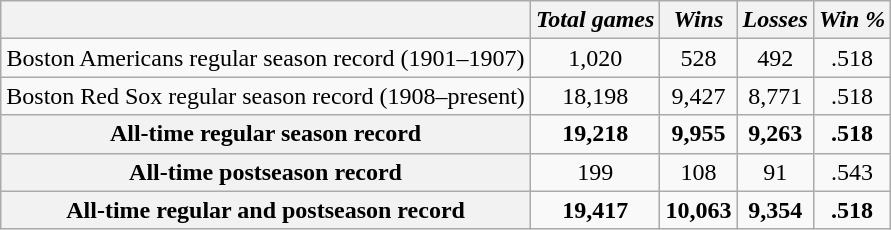<table class="wikitable" style="text-align:center">
<tr>
<th></th>
<th><em>Total games</em></th>
<th><em>Wins</em></th>
<th><em>Losses</em></th>
<th><em>Win %</em></th>
</tr>
<tr>
<td>Boston Americans regular season record (1901–1907)</td>
<td>1,020</td>
<td>528</td>
<td>492</td>
<td>.518</td>
</tr>
<tr>
<td>Boston Red Sox regular season record (1908–present)</td>
<td>18,198</td>
<td>9,427</td>
<td>8,771</td>
<td>.518</td>
</tr>
<tr>
<th>All-time regular season record</th>
<td><strong>19,218</strong></td>
<td><strong>9,955</strong></td>
<td><strong>9,263</strong></td>
<td><strong>.518</strong></td>
</tr>
<tr>
<th>All-time postseason record</th>
<td>199</td>
<td>108</td>
<td>91</td>
<td>.543</td>
</tr>
<tr>
<th><strong>All-time regular and postseason record</strong></th>
<td><strong>19,417</strong></td>
<td><strong>10,063</strong></td>
<td><strong>9,354</strong></td>
<td><strong>.518</strong></td>
</tr>
</table>
